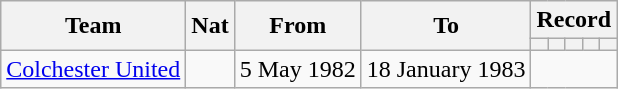<table class="wikitable" style="text-align: center">
<tr>
<th rowspan="2">Team</th>
<th rowspan="2">Nat</th>
<th rowspan="2">From</th>
<th rowspan="2">To</th>
<th colspan="5">Record</th>
</tr>
<tr>
<th></th>
<th></th>
<th></th>
<th></th>
<th></th>
</tr>
<tr>
<td align=left><a href='#'>Colchester United</a></td>
<td></td>
<td align=left>5 May 1982</td>
<td align=left>18 January 1983<br></td>
</tr>
</table>
